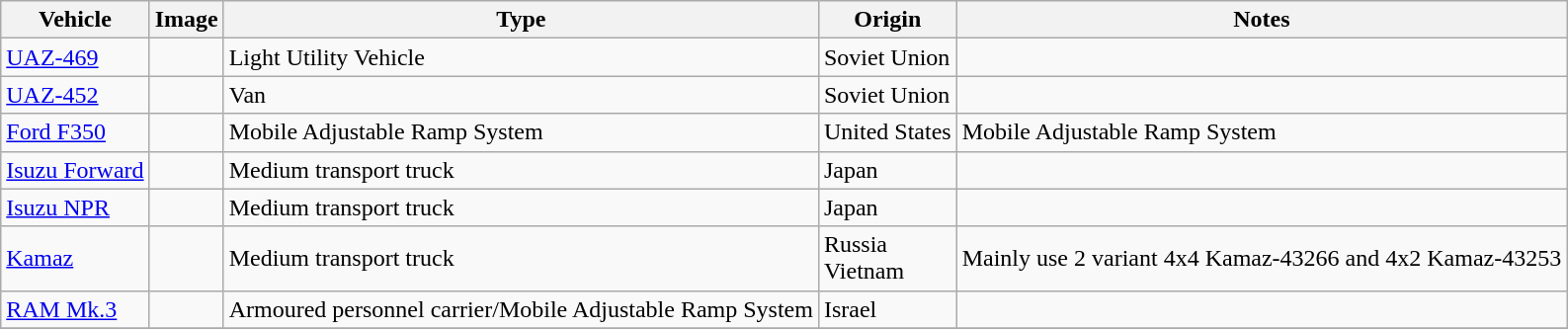<table class="wikitable">
<tr>
<th style="text-align: center;">Vehicle</th>
<th style="text-align: center;">Image</th>
<th style="text-align: center;">Type</th>
<th style="text-align: center;">Origin</th>
<th style="text-align: center;">Notes</th>
</tr>
<tr>
<td><a href='#'>UAZ-469</a></td>
<td></td>
<td>Light Utility Vehicle</td>
<td>Soviet Union</td>
<td></td>
</tr>
<tr>
<td><a href='#'>UAZ-452</a></td>
<td></td>
<td>Van</td>
<td>Soviet Union</td>
<td></td>
</tr>
<tr>
<td><a href='#'>Ford F350</a></td>
<td></td>
<td>Mobile Adjustable Ramp System</td>
<td>United States</td>
<td>Mobile Adjustable Ramp System</td>
</tr>
<tr>
<td><a href='#'>Isuzu Forward</a></td>
<td></td>
<td>Medium transport truck</td>
<td>Japan</td>
<td></td>
</tr>
<tr>
<td><a href='#'>Isuzu NPR</a></td>
<td></td>
<td>Medium transport truck</td>
<td>Japan</td>
<td></td>
</tr>
<tr>
<td><a href='#'>Kamaz</a></td>
<td></td>
<td>Medium transport truck</td>
<td>Russia<br>Vietnam</td>
<td>Mainly use 2 variant 4x4 Kamaz-43266 and 4x2 Kamaz-43253</td>
</tr>
<tr>
<td><a href='#'>RAM Mk.3</a></td>
<td></td>
<td>Armoured personnel carrier/Mobile Adjustable Ramp System</td>
<td>Israel</td>
<td></td>
</tr>
<tr>
</tr>
</table>
